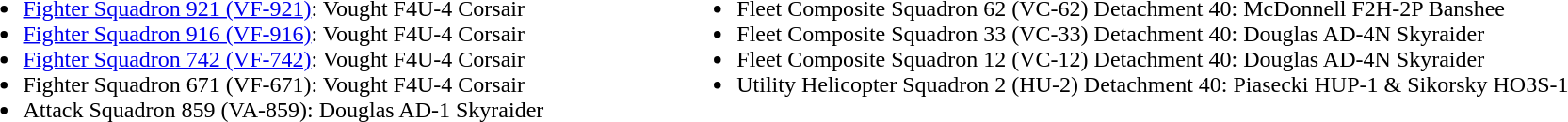<table width="100%">
<tr>
<th colspan=2></th>
</tr>
<tr>
<td width="40%" valign="top"><br><ul><li><a href='#'>Fighter Squadron 921 (VF-921)</a>: Vought F4U-4 Corsair</li><li><a href='#'>Fighter Squadron 916 (VF-916)</a>: Vought F4U-4 Corsair</li><li><a href='#'>Fighter Squadron 742 (VF-742)</a>: Vought F4U-4 Corsair</li><li>Fighter Squadron 671 (VF-671): Vought F4U-4 Corsair</li><li>Attack Squadron 859 (VA-859): Douglas AD-1 Skyraider</li></ul></td>
<td width="60%" valign="top"><br><ul><li>Fleet Composite Squadron 62 (VC-62) Detachment 40: McDonnell F2H-2P Banshee</li><li>Fleet Composite Squadron 33 (VC-33) Detachment 40: Douglas AD-4N Skyraider</li><li>Fleet Composite Squadron 12 (VC-12) Detachment 40: Douglas AD-4N Skyraider</li><li>Utility Helicopter Squadron 2 (HU-2) Detachment 40: Piasecki HUP-1 & Sikorsky HO3S-1</li></ul></td>
</tr>
</table>
